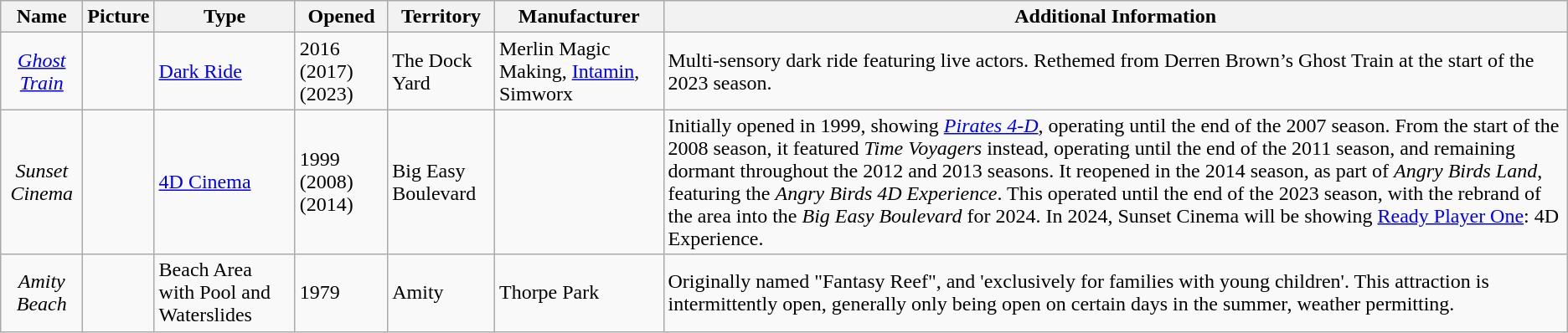<table class="wikitable sortable">
<tr>
<th>Name</th>
<th class="unsortable">Picture</th>
<th>Type</th>
<th>Opened</th>
<th>Territory</th>
<th>Manufacturer</th>
<th class="unsortable">Additional Information</th>
</tr>
<tr>
<td style="text-align: center;"><em><a href='#'>Ghost Train</a></em></td>
<td> </td>
<td><a href='#'>Dark Ride</a></td>
<td>2016 (2017) (2023)</td>
<td>The Dock Yard</td>
<td>Merlin Magic Making, <a href='#'>Intamin</a>, Simworx</td>
<td>Multi-sensory dark ride featuring live actors. Rethemed from Derren Brown’s Ghost Train at the start of the 2023 season.</td>
</tr>
<tr>
<td style="text-align: center;"><em>Sunset Cinema</em></td>
<td> </td>
<td><a href='#'>4D Cinema</a></td>
<td>1999 (2008) (2014)</td>
<td>Big Easy Boulevard</td>
<td></td>
<td>Initially opened in 1999, showing <em><a href='#'>Pirates 4-D</a></em>, operating until the end of the 2007 season. From the start of the 2008 season, it featured <em>Time Voyagers</em> instead, operating until the end of the 2011 season, and remaining dormant throughout the 2012 and 2013 seasons. It reopened in the 2014 season, as part of <em>Angry Birds Land</em>, featuring the <em>Angry Birds 4D Experience</em>. This operated until the end of the 2023 season, with the rebrand of the area into the <em>Big Easy Boulevard</em> for 2024. In 2024, Sunset Cinema will be showing <a href='#'>Ready Player One</a>: 4D Experience.</td>
</tr>
<tr>
<td style="text-align: center;"><em>Amity Beach</em></td>
<td> </td>
<td>Beach Area with Pool and Waterslides</td>
<td>1979</td>
<td>Amity</td>
<td>Thorpe Park</td>
<td>Originally named "Fantasy Reef", and 'exclusively for families with young children'. This attraction is intermittently open, generally only being open on certain days in the summer, weather permitting.</td>
</tr>
</table>
